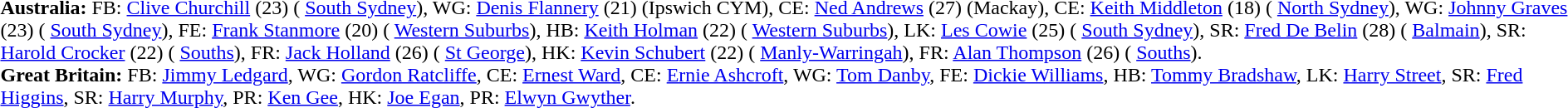<table width="100%" class="mw-collapsible mw-collapsed">
<tr>
<td valign="top" width="50%"><br><strong>Australia:</strong> FB: <a href='#'>Clive Churchill</a> (23) ( <a href='#'>South Sydney</a>), WG: <a href='#'>Denis Flannery</a> (21) (Ipswich CYM), CE: <a href='#'>Ned Andrews</a> (27) (Mackay), CE: <a href='#'>Keith Middleton</a> (18) ( <a href='#'>North Sydney</a>), WG: <a href='#'>Johnny Graves</a> (23) ( <a href='#'>South Sydney</a>), FE: <a href='#'>Frank Stanmore</a> (20) ( <a href='#'>Western Suburbs</a>), HB: <a href='#'>Keith Holman</a> (22) ( <a href='#'>Western Suburbs</a>), LK: <a href='#'>Les Cowie</a> (25) ( <a href='#'>South Sydney</a>), SR: <a href='#'>Fred De Belin</a> (28) ( <a href='#'>Balmain</a>), SR: <a href='#'>Harold Crocker</a> (22) ( <a href='#'>Souths</a>), FR: <a href='#'>Jack Holland</a> (26) ( <a href='#'>St George</a>), HK: <a href='#'>Kevin Schubert</a> (22) ( <a href='#'>Manly-Warringah</a>), FR: <a href='#'>Alan Thompson</a> (26) ( <a href='#'>Souths</a>).<br><strong>Great Britain:</strong> FB: <a href='#'>Jimmy Ledgard</a>, WG: <a href='#'>Gordon Ratcliffe</a>, CE: <a href='#'>Ernest Ward</a>, CE: <a href='#'>Ernie Ashcroft</a>, WG: <a href='#'>Tom Danby</a>, FE: <a href='#'>Dickie Williams</a>, HB: <a href='#'>Tommy Bradshaw</a>, LK: <a href='#'>Harry Street</a>, SR: <a href='#'>Fred Higgins</a>, SR: <a href='#'>Harry Murphy</a>, PR: <a href='#'>Ken Gee</a>, HK: <a href='#'>Joe Egan</a>, PR: <a href='#'>Elwyn Gwyther</a>.</td>
</tr>
</table>
